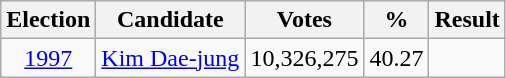<table class="wikitable" style="text-align:center">
<tr>
<th>Election</th>
<th>Candidate</th>
<th>Votes</th>
<th>%</th>
<th>Result</th>
</tr>
<tr>
<td><a href='#'>1997</a></td>
<td><a href='#'>Kim Dae-jung</a></td>
<td>10,326,275</td>
<td>40.27</td>
<td></td>
</tr>
</table>
